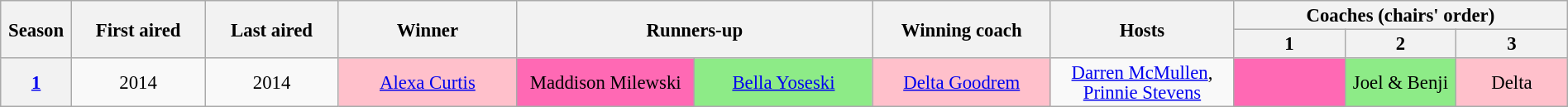<table class="wikitable" style="text-align:center; font-size:95%; line-height:16px; width:100%">
<tr>
<th rowspan="2" scope="col" style="width:01%">Season</th>
<th rowspan="2" scope="col" style="width:06%">First aired</th>
<th rowspan="2" scope="col" style="width:06%">Last aired</th>
<th rowspan="2" scope="col" style="width:08%">Winner</th>
<th colspan="2" rowspan="2" style="width:16%">Runners-up</th>
<th rowspan="2" scope="col" style="width:08%">Winning coach</th>
<th rowspan="2" scope="col" style="width:05%">Hosts</th>
<th colspan="3" scope="col" style="width:15%" nowrap>Coaches (chairs' order)</th>
</tr>
<tr>
<th style="width:5%">1</th>
<th style="width:5%">2</th>
<th style="width:5%">3</th>
</tr>
<tr>
<th><a href='#'>1</a></th>
<td> 2014</td>
<td> 2014</td>
<td style="background:pink"><a href='#'>Alexa Curtis</a></td>
<td style="background:#ff69b4; width:8%">Maddison Milewski</td>
<td style="background:#8deb87; width:8%"><a href='#'>Bella Yoseski</a></td>
<td style="background:pink"><a href='#'>Delta Goodrem</a></td>
<td nowrap><a href='#'>Darren McMullen</a>,<br><a href='#'>Prinnie Stevens</a></td>
<td style="background:#ff69b4"></td>
<td style="background:#8deb87">Joel & Benji</td>
<td style="background:pink">Delta</td>
</tr>
</table>
